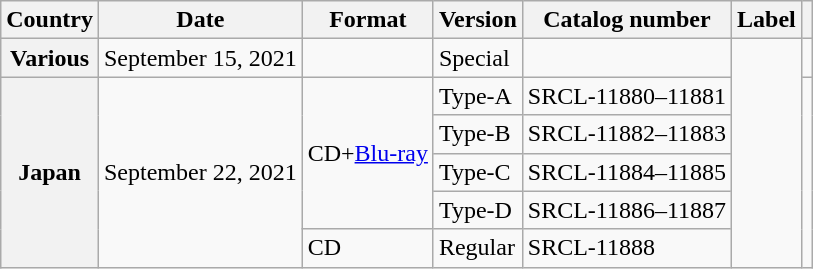<table class="wikitable plainrowheaders">
<tr>
<th scope="col">Country</th>
<th>Date</th>
<th>Format</th>
<th>Version</th>
<th>Catalog number</th>
<th>Label</th>
<th></th>
</tr>
<tr>
<th scope="row">Various</th>
<td>September 15, 2021</td>
<td></td>
<td>Special</td>
<td></td>
<td rowspan=6><a href='#'></a></td>
<td style="text-align:center"></td>
</tr>
<tr>
<th scope="row" rowspan=5>Japan</th>
<td rowspan=5>September 22, 2021</td>
<td rowspan=4>CD+<a href='#'>Blu-ray</a></td>
<td>Type-A</td>
<td>SRCL-11880–11881</td>
<td rowspan=5 style="text-align:center"></td>
</tr>
<tr>
<td>Type-B</td>
<td>SRCL-11882–11883</td>
</tr>
<tr>
<td>Type-C</td>
<td>SRCL-11884–11885</td>
</tr>
<tr>
<td>Type-D</td>
<td>SRCL-11886–11887</td>
</tr>
<tr>
<td>CD</td>
<td>Regular</td>
<td>SRCL-11888</td>
</tr>
</table>
